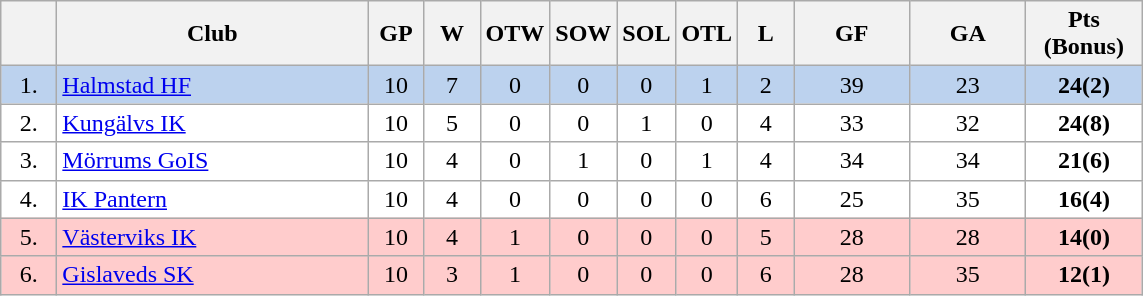<table class="wikitable">
<tr>
<th width="30"></th>
<th width="200">Club</th>
<th width="30">GP</th>
<th width="30">W</th>
<th width="30">OTW</th>
<th width="30">SOW</th>
<th width="30">SOL</th>
<th width="30">OTL</th>
<th width="30">L</th>
<th width="70">GF</th>
<th width="70">GA</th>
<th width="70">Pts (Bonus)</th>
</tr>
<tr bgcolor="#BCD2EE" align="center">
<td>1.</td>
<td align="left"><a href='#'>Halmstad HF</a></td>
<td>10</td>
<td>7</td>
<td>0</td>
<td>0</td>
<td>0</td>
<td>1</td>
<td>2</td>
<td>39</td>
<td>23</td>
<td><strong>24(2)</strong></td>
</tr>
<tr bgcolor="#FFFFFF" align="center">
<td>2.</td>
<td align="left"><a href='#'>Kungälvs IK</a></td>
<td>10</td>
<td>5</td>
<td>0</td>
<td>0</td>
<td>1</td>
<td>0</td>
<td>4</td>
<td>33</td>
<td>32</td>
<td><strong>24(8)</strong></td>
</tr>
<tr bgcolor="#FFFFFF" align="center">
<td>3.</td>
<td align="left"><a href='#'>Mörrums GoIS</a></td>
<td>10</td>
<td>4</td>
<td>0</td>
<td>1</td>
<td>0</td>
<td>1</td>
<td>4</td>
<td>34</td>
<td>34</td>
<td><strong>21(6)</strong></td>
</tr>
<tr bgcolor="#FFFFFF" align="center">
<td>4.</td>
<td align="left"><a href='#'>IK Pantern</a></td>
<td>10</td>
<td>4</td>
<td>0</td>
<td>0</td>
<td>0</td>
<td>0</td>
<td>6</td>
<td>25</td>
<td>35</td>
<td><strong>16(4)</strong></td>
</tr>
<tr bgcolor="#FFCCCC" align="center">
<td>5.</td>
<td align="left"><a href='#'>Västerviks IK</a></td>
<td>10</td>
<td>4</td>
<td>1</td>
<td>0</td>
<td>0</td>
<td>0</td>
<td>5</td>
<td>28</td>
<td>28</td>
<td><strong>14(0)</strong></td>
</tr>
<tr bgcolor="#FFCCCC" align="center">
<td>6.</td>
<td align="left"><a href='#'>Gislaveds SK</a></td>
<td>10</td>
<td>3</td>
<td>1</td>
<td>0</td>
<td>0</td>
<td>0</td>
<td>6</td>
<td>28</td>
<td>35</td>
<td><strong>12(1)</strong></td>
</tr>
</table>
